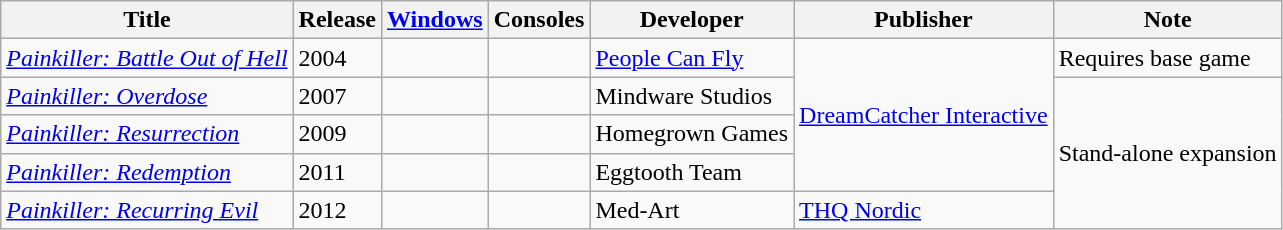<table class="wikitable sortable">
<tr>
<th scope="col">Title</th>
<th scope="col">Release</th>
<th scope="col"><a href='#'>Windows</a></th>
<th scope="col">Consoles</th>
<th scope="col">Developer</th>
<th scope="col">Publisher</th>
<th scope="col">Note</th>
</tr>
<tr>
<td><em><a href='#'>Painkiller: Battle Out of Hell</a></em></td>
<td>2004</td>
<td></td>
<td></td>
<td><a href='#'>People Can Fly</a></td>
<td rowspan=4><a href='#'>DreamCatcher Interactive</a></td>
<td>Requires base game</td>
</tr>
<tr>
<td><em><a href='#'>Painkiller: Overdose</a></em></td>
<td>2007</td>
<td></td>
<td></td>
<td>Mindware Studios</td>
<td rowspan=4>Stand-alone expansion</td>
</tr>
<tr>
<td><em><a href='#'>Painkiller: Resurrection</a></em></td>
<td>2009</td>
<td></td>
<td></td>
<td>Homegrown Games</td>
</tr>
<tr>
<td><em><a href='#'>Painkiller: Redemption</a></em></td>
<td>2011</td>
<td></td>
<td></td>
<td>Eggtooth Team</td>
</tr>
<tr>
<td><em><a href='#'>Painkiller: Recurring Evil</a></em></td>
<td>2012</td>
<td></td>
<td></td>
<td>Med-Art</td>
<td><a href='#'>THQ Nordic</a></td>
</tr>
</table>
